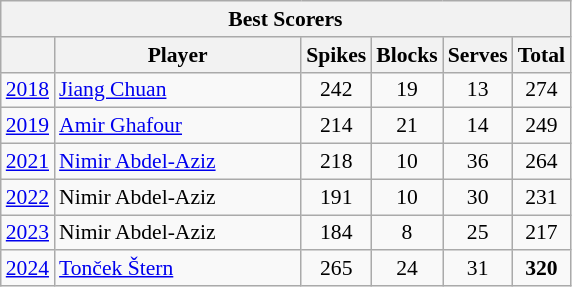<table class="wikitable sortable" style=font-size:90%>
<tr>
<th colspan=6>Best Scorers</th>
</tr>
<tr>
<th></th>
<th width=158>Player</th>
<th width=20>Spikes</th>
<th width=20>Blocks</th>
<th width=20>Serves</th>
<th width=20>Total</th>
</tr>
<tr>
<td><a href='#'>2018</a></td>
<td> <a href='#'>Jiang Chuan</a></td>
<td align=center>242</td>
<td align=center>19</td>
<td align=center>13</td>
<td align=center>274</td>
</tr>
<tr>
<td><a href='#'>2019</a></td>
<td> <a href='#'>Amir Ghafour</a></td>
<td align=center>214</td>
<td align=center>21</td>
<td align=center>14</td>
<td align=center>249</td>
</tr>
<tr>
<td><a href='#'>2021</a></td>
<td> <a href='#'>Nimir Abdel-Aziz</a></td>
<td align=center>218</td>
<td align=center>10</td>
<td align=center>36</td>
<td align=center>264</td>
</tr>
<tr>
<td><a href='#'>2022</a></td>
<td> Nimir Abdel-Aziz</td>
<td align=center>191</td>
<td align=center>10</td>
<td align=center>30</td>
<td align=center>231</td>
</tr>
<tr>
<td><a href='#'>2023</a></td>
<td> Nimir Abdel-Aziz</td>
<td align=center>184</td>
<td align=center>8</td>
<td align=center>25</td>
<td align=center>217</td>
</tr>
<tr>
<td><a href='#'>2024</a></td>
<td> <a href='#'>Tonček Štern</a></td>
<td align=center>265</td>
<td align=center>24</td>
<td align=center>31</td>
<td align=center><strong>320</strong></td>
</tr>
</table>
